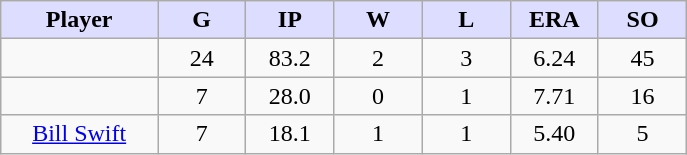<table class="wikitable sortable">
<tr>
<th style="background:#ddf; width:16%;">Player</th>
<th style="background:#ddf; width:9%;">G</th>
<th style="background:#ddf; width:9%;">IP</th>
<th style="background:#ddf; width:9%;">W</th>
<th style="background:#ddf; width:9%;">L</th>
<th style="background:#ddf; width:9%;">ERA</th>
<th style="background:#ddf; width:9%;">SO</th>
</tr>
<tr style="text-align:center;">
<td></td>
<td>24</td>
<td>83.2</td>
<td>2</td>
<td>3</td>
<td>6.24</td>
<td>45</td>
</tr>
<tr style="text-align:center;">
<td></td>
<td>7</td>
<td>28.0</td>
<td>0</td>
<td>1</td>
<td>7.71</td>
<td>16</td>
</tr>
<tr style="text-align:center;">
<td><a href='#'>Bill Swift</a></td>
<td>7</td>
<td>18.1</td>
<td>1</td>
<td>1</td>
<td>5.40</td>
<td>5</td>
</tr>
</table>
